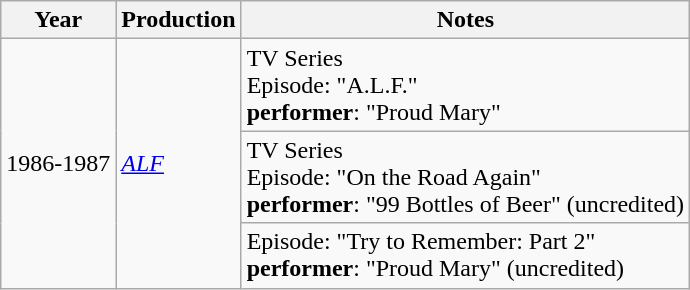<table class="wikitable sortable">
<tr>
<th>Year</th>
<th>Production</th>
<th>Notes</th>
</tr>
<tr>
<td rowspan="3">1986-1987</td>
<td rowspan="3"><em><a href='#'>ALF</a></em></td>
<td>TV Series<br>Episode: "A.L.F."<br><strong>performer</strong>: "Proud Mary"</td>
</tr>
<tr>
<td>TV Series<br>Episode: "On the Road Again"<br><strong>performer</strong>: "99 Bottles of Beer" (uncredited)</td>
</tr>
<tr>
<td>Episode: "Try to Remember: Part 2"<br><strong>performer</strong>: "Proud Mary" (uncredited)</td>
</tr>
</table>
